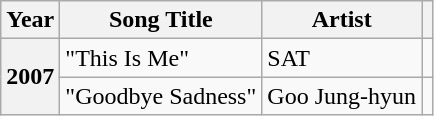<table class="wikitable  plainrowheaders">
<tr>
<th scope="col">Year</th>
<th scope="col">Song Title</th>
<th scope="col">Artist</th>
<th scope="col" class="unsortable"></th>
</tr>
<tr>
<th scope="row"  rowspan=2>2007</th>
<td>"This Is Me"  </td>
<td>SAT</td>
<td></td>
</tr>
<tr>
<td>"Goodbye Sadness" </td>
<td>Goo Jung-hyun</td>
<td></td>
</tr>
</table>
